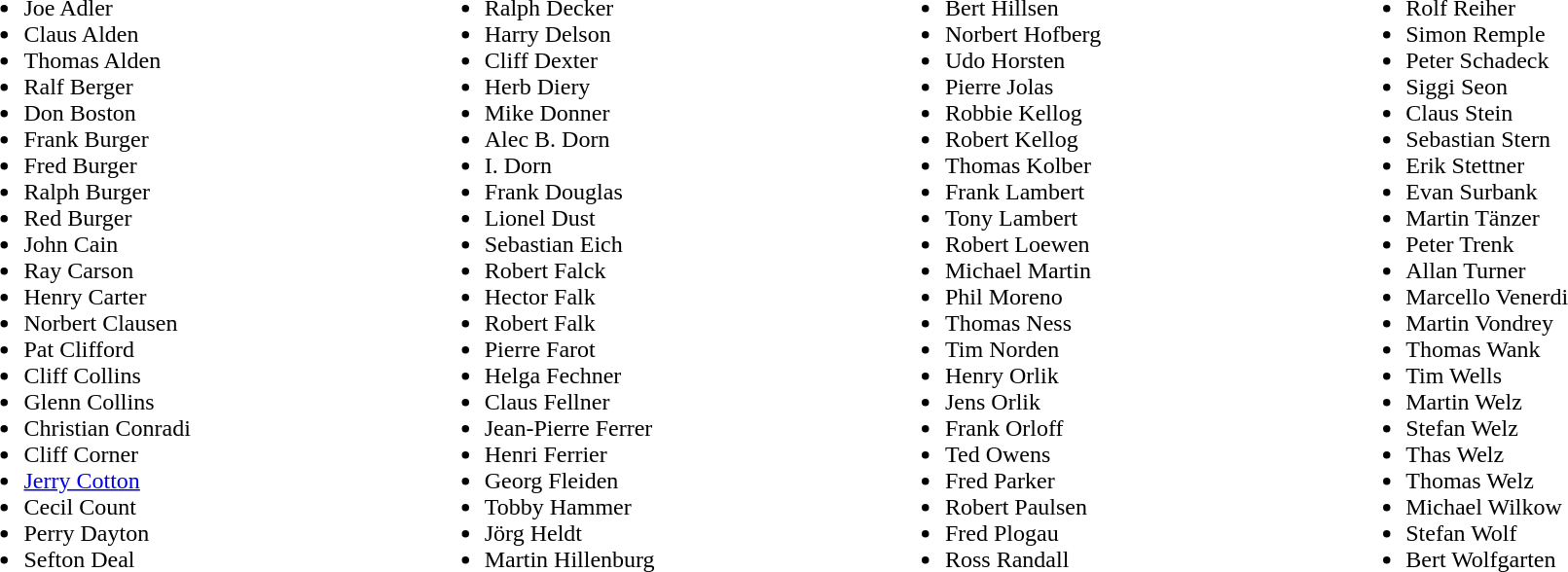<table width="100%">
<tr valign="top">
<td witdh="25%"><br><ul><li>Joe Adler</li><li>Claus Alden</li><li>Thomas Alden</li><li>Ralf Berger</li><li>Don Boston</li><li>Frank Burger</li><li>Fred Burger</li><li>Ralph Burger</li><li>Red Burger</li><li>John Cain</li><li>Ray Carson</li><li>Henry Carter</li><li>Norbert Clausen</li><li>Pat Clifford</li><li>Cliff Collins</li><li>Glenn Collins</li><li>Christian Conradi</li><li>Cliff Corner</li><li><a href='#'>Jerry Cotton</a></li><li>Cecil Count</li><li>Perry Dayton</li><li>Sefton Deal</li></ul></td>
<td width="25%"><br><ul><li>Ralph Decker</li><li>Harry Delson</li><li>Cliff Dexter</li><li>Herb Diery</li><li>Mike Donner</li><li>Alec B. Dorn</li><li>I. Dorn</li><li>Frank Douglas</li><li>Lionel Dust</li><li>Sebastian Eich</li><li>Robert Falck</li><li>Hector Falk</li><li>Robert Falk</li><li>Pierre Farot</li><li>Helga Fechner</li><li>Claus Fellner</li><li>Jean-Pierre Ferrer</li><li>Henri Ferrier</li><li>Georg Fleiden</li><li>Tobby Hammer</li><li>Jörg Heldt</li><li>Martin Hillenburg</li></ul></td>
<td width="25%"><br><ul><li>Bert Hillsen</li><li>Norbert Hofberg</li><li>Udo Horsten</li><li>Pierre Jolas</li><li>Robbie Kellog</li><li>Robert Kellog</li><li>Thomas Kolber</li><li>Frank Lambert</li><li>Tony Lambert</li><li>Robert Loewen</li><li>Michael Martin</li><li>Phil Moreno</li><li>Thomas Ness</li><li>Tim Norden</li><li>Henry Orlik</li><li>Jens Orlik</li><li>Frank Orloff</li><li>Ted Owens</li><li>Fred Parker</li><li>Robert Paulsen</li><li>Fred Plogau</li><li>Ross Randall</li></ul></td>
<td width="25%"><br><ul><li>Rolf Reiher</li><li>Simon Remple</li><li>Peter Schadeck</li><li>Siggi Seon</li><li>Claus Stein</li><li>Sebastian Stern</li><li>Erik Stettner</li><li>Evan Surbank</li><li>Martin Tänzer</li><li>Peter Trenk</li><li>Allan Turner</li><li>Marcello Venerdi</li><li>Martin Vondrey</li><li>Thomas Wank</li><li>Tim Wells</li><li>Martin Welz</li><li>Stefan Welz</li><li>Thas Welz</li><li>Thomas Welz</li><li>Michael Wilkow</li><li>Stefan Wolf</li><li>Bert Wolfgarten</li></ul></td>
</tr>
</table>
